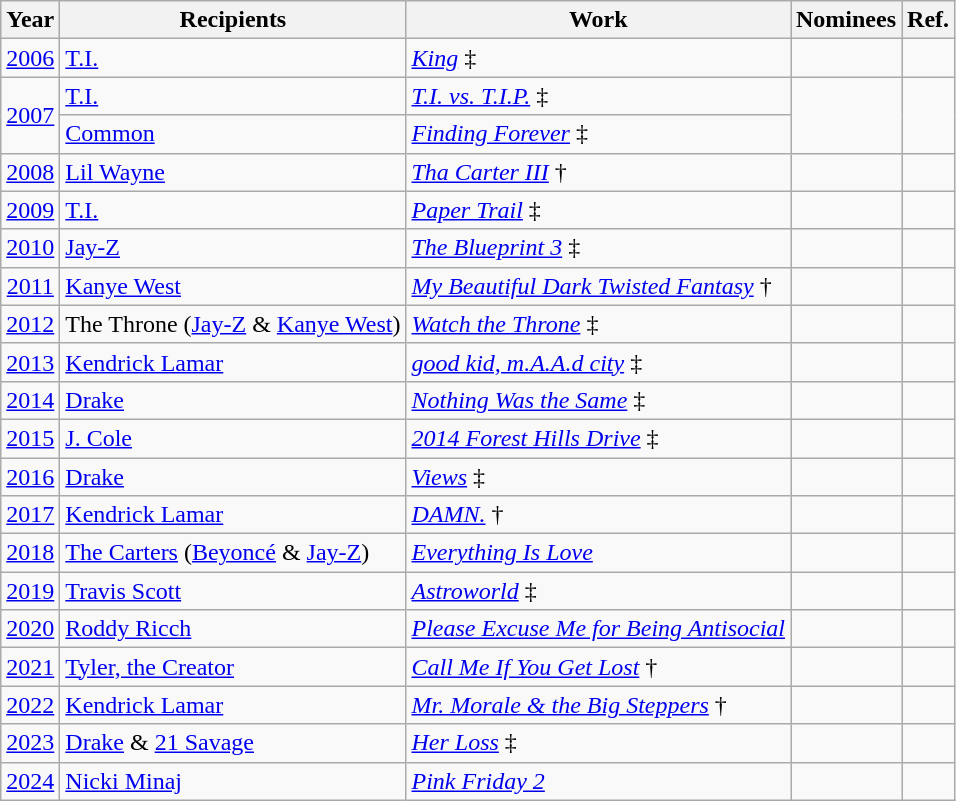<table class="wikitable sortable">
<tr>
<th bgcolor="#efefef">Year</th>
<th bgcolor="#efefef">Recipients</th>
<th bgcolor="#efefef">Work</th>
<th bgcolor="#efefef" class=unsortable>Nominees</th>
<th bgcolor="#efefef" class=unsortable>Ref.</th>
</tr>
<tr>
<td align="center"><a href='#'>2006</a></td>
<td><a href='#'>T.I.</a></td>
<td><em><a href='#'>King</a></em> ‡</td>
<td></td>
<td align="center"></td>
</tr>
<tr>
<td align="center" rowspan=2><a href='#'>2007</a></td>
<td><a href='#'>T.I.</a></td>
<td><em><a href='#'>T.I. vs. T.I.P.</a></em> ‡</td>
<td rowspan=2><br></td>
<td align="center"; rowspan=2></td>
</tr>
<tr>
<td><a href='#'>Common</a></td>
<td><em><a href='#'>Finding Forever</a></em> ‡</td>
</tr>
<tr>
<td align="center"><a href='#'>2008</a></td>
<td><a href='#'>Lil Wayne</a></td>
<td><em><a href='#'>Tha Carter III</a></em> †</td>
<td></td>
<td align="center"></td>
</tr>
<tr>
<td align="center"><a href='#'>2009</a></td>
<td><a href='#'>T.I.</a></td>
<td><em><a href='#'>Paper Trail</a></em> ‡</td>
<td></td>
<td align="center"></td>
</tr>
<tr>
<td align="center"><a href='#'>2010</a></td>
<td><a href='#'>Jay-Z</a></td>
<td><em><a href='#'>The Blueprint 3</a></em> ‡</td>
<td></td>
<td align="center"></td>
</tr>
<tr>
<td align="center"><a href='#'>2011</a></td>
<td><a href='#'>Kanye West</a></td>
<td><em><a href='#'>My Beautiful Dark Twisted Fantasy</a></em> †</td>
<td></td>
<td align="center"></td>
</tr>
<tr>
<td align="center"><a href='#'>2012</a></td>
<td>The Throne (<a href='#'>Jay-Z</a> & <a href='#'>Kanye West</a>)</td>
<td><em><a href='#'>Watch the Throne</a></em> ‡</td>
<td></td>
<td align="center"></td>
</tr>
<tr>
<td align="center"><a href='#'>2013</a></td>
<td><a href='#'>Kendrick Lamar</a></td>
<td><em><a href='#'>good kid, m.A.A.d city</a></em> ‡</td>
<td></td>
<td align="center"></td>
</tr>
<tr>
<td align="center"><a href='#'>2014</a></td>
<td><a href='#'>Drake</a></td>
<td><em><a href='#'>Nothing Was the Same</a></em> ‡</td>
<td></td>
<td align="center"></td>
</tr>
<tr>
<td align="center"><a href='#'>2015</a></td>
<td><a href='#'>J. Cole</a></td>
<td><em><a href='#'>2014 Forest Hills Drive</a></em> ‡</td>
<td></td>
<td align="center"></td>
</tr>
<tr>
<td align="center"><a href='#'>2016</a></td>
<td><a href='#'>Drake</a></td>
<td><em><a href='#'>Views</a></em> ‡</td>
<td></td>
<td align="center"></td>
</tr>
<tr>
<td align="center"><a href='#'>2017</a></td>
<td><a href='#'>Kendrick Lamar</a></td>
<td><em><a href='#'>DAMN.</a></em> †</td>
<td></td>
<td align="center"></td>
</tr>
<tr>
<td align="center"><a href='#'>2018</a></td>
<td><a href='#'>The Carters</a> (<a href='#'>Beyoncé</a> & <a href='#'>Jay-Z</a>)</td>
<td><em><a href='#'>Everything Is Love</a></em></td>
<td></td>
<td align="center"></td>
</tr>
<tr>
<td align="center"><a href='#'>2019</a></td>
<td><a href='#'>Travis Scott</a></td>
<td><em><a href='#'>Astroworld</a></em> ‡</td>
<td></td>
<td align="center"></td>
</tr>
<tr>
<td align="center"><a href='#'>2020</a></td>
<td><a href='#'>Roddy Ricch</a></td>
<td><em><a href='#'>Please Excuse Me for Being Antisocial</a></em></td>
<td></td>
<td align="center"></td>
</tr>
<tr>
<td align="center"><a href='#'>2021</a></td>
<td><a href='#'>Tyler, the Creator</a></td>
<td><em><a href='#'>Call Me If You Get Lost</a></em> †</td>
<td></td>
<td align="center"></td>
</tr>
<tr>
<td align="center"><a href='#'>2022</a></td>
<td><a href='#'>Kendrick Lamar</a></td>
<td><em><a href='#'>Mr. Morale & the Big Steppers</a></em> †</td>
<td></td>
<td align="center"></td>
</tr>
<tr>
<td align="center"><a href='#'>2023</a></td>
<td><a href='#'>Drake</a> & <a href='#'>21 Savage</a></td>
<td><em><a href='#'>Her Loss</a></em> ‡</td>
<td></td>
<td align="center"></td>
</tr>
<tr>
<td align="center"><a href='#'>2024</a></td>
<td><a href='#'>Nicki Minaj</a></td>
<td><em><a href='#'>Pink Friday 2</a></em></td>
<td></td>
<td align="center"></td>
</tr>
</table>
